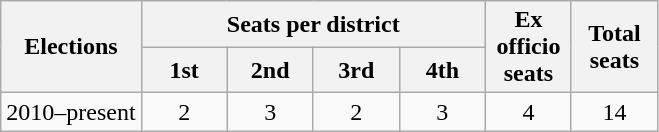<table class="wikitable" style="text-align:center">
<tr>
<th rowspan="2">Elections</th>
<th colspan="4">Seats per district</th>
<th rowspan="2" width="50px">Ex officio seats</th>
<th rowspan="2" width="50px">Total seats</th>
</tr>
<tr>
<th width="50px">1st</th>
<th width="50px">2nd</th>
<th width="50px">3rd</th>
<th width="50px">4th</th>
</tr>
<tr>
<td>2010–present</td>
<td>2</td>
<td>3</td>
<td>2</td>
<td>3</td>
<td>4</td>
<td>14</td>
</tr>
</table>
